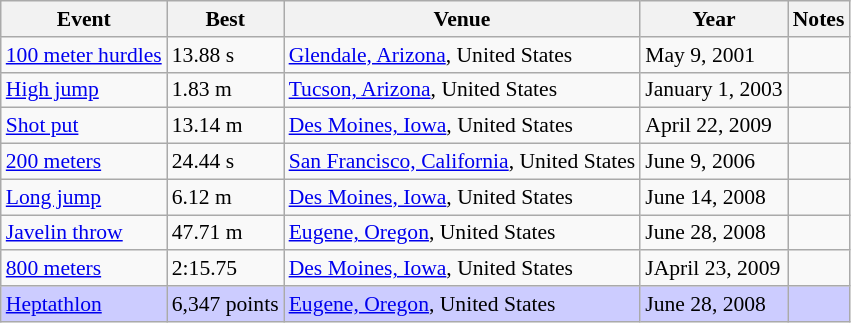<table class=wikitable style="font-size:90%">
<tr>
<th>Event</th>
<th>Best</th>
<th>Venue</th>
<th>Year</th>
<th>Notes</th>
</tr>
<tr>
<td><a href='#'>100 meter hurdles</a></td>
<td>13.88 s</td>
<td><a href='#'>Glendale, Arizona</a>, United States</td>
<td>May 9, 2001</td>
<td></td>
</tr>
<tr>
<td><a href='#'>High jump</a></td>
<td>1.83 m</td>
<td><a href='#'>Tucson, Arizona</a>, United States</td>
<td>January 1, 2003</td>
<td></td>
</tr>
<tr>
<td><a href='#'>Shot put</a></td>
<td>13.14 m</td>
<td><a href='#'>Des Moines, Iowa</a>, United States</td>
<td>April 22, 2009</td>
<td></td>
</tr>
<tr>
<td><a href='#'>200 meters</a></td>
<td>24.44 s</td>
<td><a href='#'>San Francisco, California</a>, United States</td>
<td>June 9, 2006</td>
<td></td>
</tr>
<tr>
<td><a href='#'>Long jump</a></td>
<td>6.12 m</td>
<td><a href='#'>Des Moines, Iowa</a>, United States</td>
<td>June 14, 2008</td>
<td></td>
</tr>
<tr>
<td><a href='#'>Javelin throw</a></td>
<td>47.71 m</td>
<td><a href='#'>Eugene, Oregon</a>, United States</td>
<td>June 28, 2008</td>
<td></td>
</tr>
<tr>
<td><a href='#'>800 meters</a></td>
<td>2:15.75</td>
<td><a href='#'>Des Moines, Iowa</a>, United States</td>
<td>JApril 23, 2009</td>
<td></td>
</tr>
<tr style="background-color:#ccccff">
<td><a href='#'>Heptathlon</a></td>
<td>6,347 points</td>
<td><a href='#'>Eugene, Oregon</a>, United States</td>
<td>June 28, 2008</td>
<td></td>
</tr>
</table>
